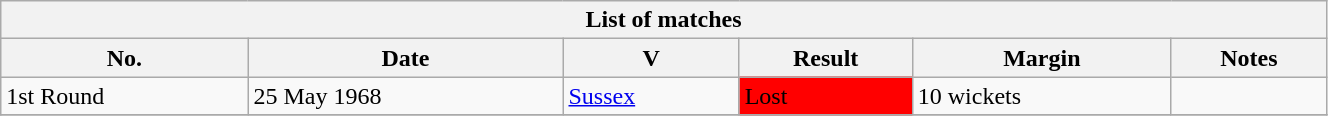<table class="wikitable" width="70%">
<tr>
<th bgcolor="#efefef" colspan=6>List of  matches</th>
</tr>
<tr bgcolor="#efefef">
<th>No.</th>
<th>Date</th>
<th>V</th>
<th>Result</th>
<th>Margin</th>
<th>Notes</th>
</tr>
<tr>
<td>1st Round</td>
<td>25 May 1968</td>
<td><a href='#'>Sussex</a>  <br> </td>
<td bgcolor="#FF0000">Lost</td>
<td>10 wickets</td>
<td></td>
</tr>
<tr>
</tr>
</table>
